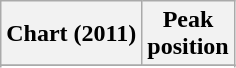<table class="wikitable">
<tr>
<th>Chart (2011)</th>
<th>Peak<br>position</th>
</tr>
<tr>
</tr>
<tr>
</tr>
</table>
